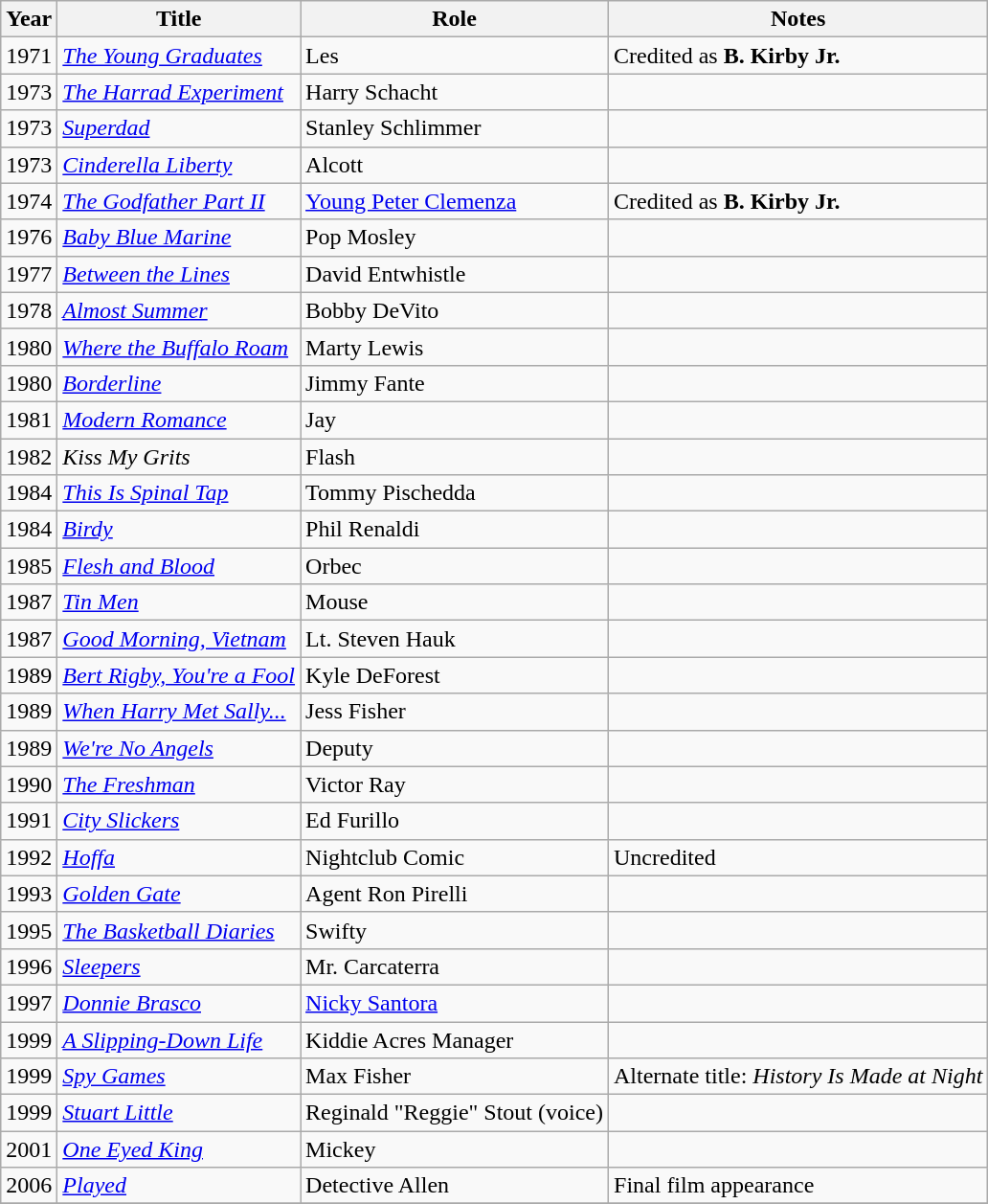<table class="wikitable sortable">
<tr>
<th>Year</th>
<th>Title</th>
<th>Role</th>
<th>Notes</th>
</tr>
<tr>
<td>1971</td>
<td><em><a href='#'>The Young Graduates</a></em></td>
<td>Les</td>
<td>Credited as <strong>B. Kirby Jr.</strong></td>
</tr>
<tr>
<td>1973</td>
<td><em><a href='#'>The Harrad Experiment</a></em></td>
<td>Harry Schacht</td>
<td></td>
</tr>
<tr>
<td>1973</td>
<td><em><a href='#'>Superdad</a></em></td>
<td>Stanley Schlimmer</td>
<td></td>
</tr>
<tr>
<td>1973</td>
<td><em><a href='#'>Cinderella Liberty</a></em></td>
<td>Alcott</td>
<td></td>
</tr>
<tr>
<td>1974</td>
<td><em><a href='#'>The Godfather Part II</a></em></td>
<td><a href='#'>Young Peter Clemenza</a></td>
<td>Credited as <strong>B. Kirby Jr.</strong></td>
</tr>
<tr>
<td>1976</td>
<td><em><a href='#'>Baby Blue Marine</a></em></td>
<td>Pop Mosley</td>
<td></td>
</tr>
<tr>
<td>1977</td>
<td><em><a href='#'>Between the Lines</a></em></td>
<td>David Entwhistle</td>
<td></td>
</tr>
<tr>
<td>1978</td>
<td><em><a href='#'>Almost Summer</a></em></td>
<td>Bobby DeVito</td>
<td></td>
</tr>
<tr>
<td>1980</td>
<td><em><a href='#'>Where the Buffalo Roam</a></em></td>
<td>Marty Lewis</td>
<td></td>
</tr>
<tr>
<td>1980</td>
<td><em><a href='#'>Borderline</a></em></td>
<td>Jimmy Fante</td>
<td></td>
</tr>
<tr>
<td>1981</td>
<td><em><a href='#'>Modern Romance</a></em></td>
<td>Jay</td>
<td></td>
</tr>
<tr>
<td>1982</td>
<td><em>Kiss My Grits</em></td>
<td>Flash</td>
<td></td>
</tr>
<tr>
<td>1984</td>
<td><em><a href='#'>This Is Spinal Tap</a></em></td>
<td>Tommy Pischedda</td>
<td></td>
</tr>
<tr>
<td>1984</td>
<td><em><a href='#'>Birdy</a></em></td>
<td>Phil Renaldi</td>
<td></td>
</tr>
<tr>
<td>1985</td>
<td><em><a href='#'>Flesh and Blood</a></em></td>
<td>Orbec</td>
<td></td>
</tr>
<tr>
<td>1987</td>
<td><em><a href='#'>Tin Men</a></em></td>
<td>Mouse</td>
<td></td>
</tr>
<tr>
<td>1987</td>
<td><em><a href='#'>Good Morning, Vietnam</a></em></td>
<td>Lt. Steven Hauk</td>
<td></td>
</tr>
<tr>
<td>1989</td>
<td><em><a href='#'>Bert Rigby, You're a Fool</a></em></td>
<td>Kyle DeForest</td>
<td></td>
</tr>
<tr>
<td>1989</td>
<td><em><a href='#'>When Harry Met Sally...</a></em></td>
<td>Jess Fisher</td>
<td></td>
</tr>
<tr>
<td>1989</td>
<td><em><a href='#'>We're No Angels</a></em></td>
<td>Deputy</td>
<td></td>
</tr>
<tr>
<td>1990</td>
<td><em><a href='#'>The Freshman</a></em></td>
<td>Victor Ray</td>
<td></td>
</tr>
<tr>
<td>1991</td>
<td><em><a href='#'>City Slickers</a></em></td>
<td>Ed Furillo</td>
<td></td>
</tr>
<tr>
<td>1992</td>
<td><em><a href='#'>Hoffa</a></em></td>
<td>Nightclub Comic</td>
<td>Uncredited</td>
</tr>
<tr>
<td>1993</td>
<td><em><a href='#'>Golden Gate</a></em></td>
<td>Agent Ron Pirelli</td>
<td></td>
</tr>
<tr>
<td>1995</td>
<td><em><a href='#'>The Basketball Diaries</a></em></td>
<td>Swifty</td>
<td></td>
</tr>
<tr>
<td>1996</td>
<td><em><a href='#'>Sleepers</a></em></td>
<td>Mr. Carcaterra</td>
<td></td>
</tr>
<tr>
<td>1997</td>
<td><em><a href='#'>Donnie Brasco</a></em></td>
<td><a href='#'>Nicky Santora</a></td>
<td></td>
</tr>
<tr>
<td>1999</td>
<td><em><a href='#'>A Slipping-Down Life</a></em></td>
<td>Kiddie Acres Manager</td>
<td></td>
</tr>
<tr>
<td>1999</td>
<td><em><a href='#'>Spy Games</a></em></td>
<td>Max Fisher</td>
<td>Alternate title: <em>History Is Made at Night</em></td>
</tr>
<tr>
<td>1999</td>
<td><em><a href='#'>Stuart Little</a></em></td>
<td>Reginald "Reggie" Stout (voice)</td>
<td></td>
</tr>
<tr>
<td>2001</td>
<td><em><a href='#'>One Eyed King</a></em></td>
<td>Mickey</td>
<td></td>
</tr>
<tr>
<td>2006</td>
<td><em><a href='#'>Played</a></em></td>
<td>Detective Allen</td>
<td>Final film appearance</td>
</tr>
<tr>
</tr>
</table>
